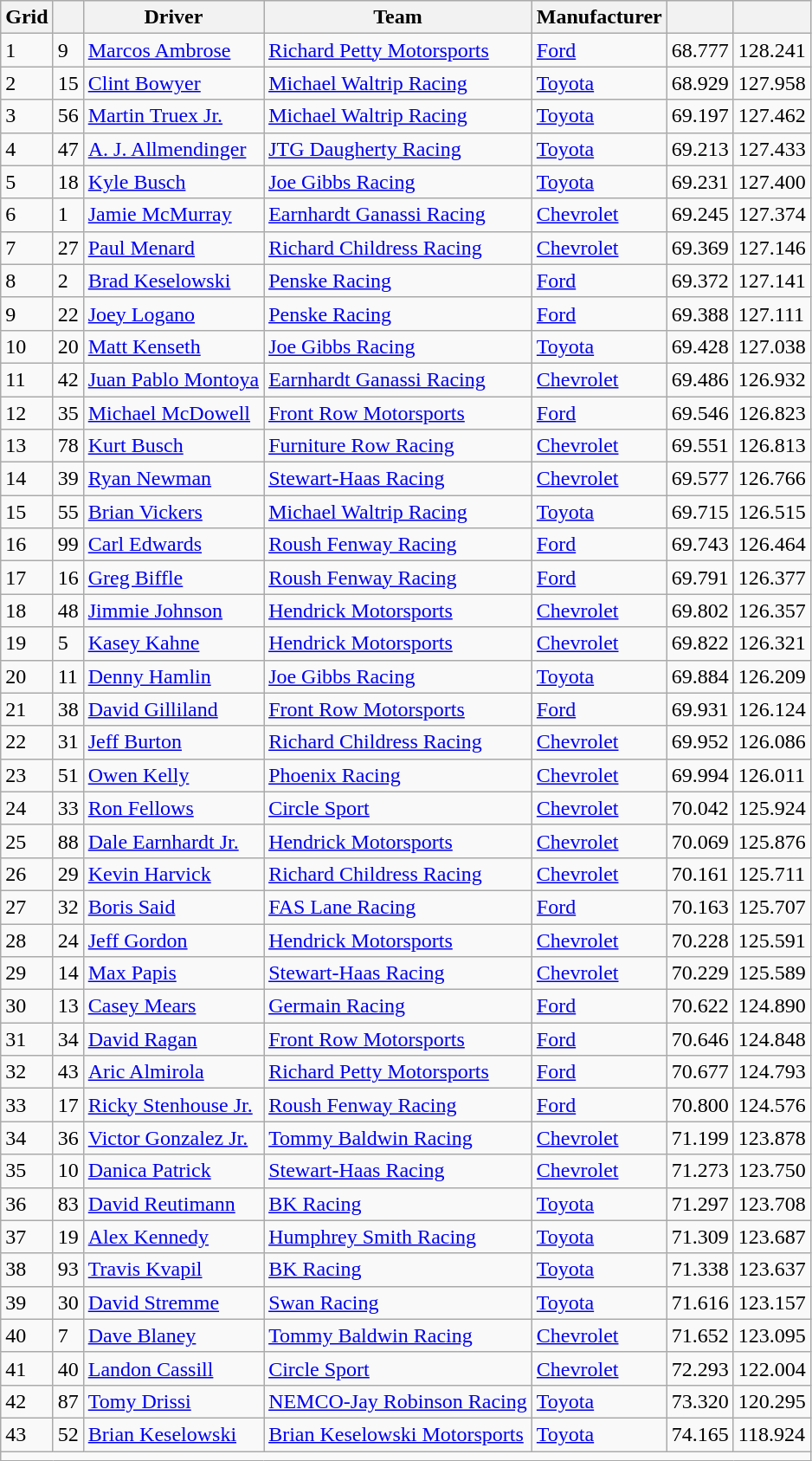<table class="wikitable">
<tr>
<th>Grid</th>
<th></th>
<th>Driver</th>
<th>Team</th>
<th>Manufacturer</th>
<th></th>
<th></th>
</tr>
<tr>
<td>1</td>
<td>9</td>
<td><a href='#'>Marcos Ambrose</a></td>
<td><a href='#'>Richard Petty Motorsports</a></td>
<td><a href='#'>Ford</a></td>
<td>68.777</td>
<td>128.241</td>
</tr>
<tr>
<td>2</td>
<td>15</td>
<td><a href='#'>Clint Bowyer</a></td>
<td><a href='#'>Michael Waltrip Racing</a></td>
<td><a href='#'>Toyota</a></td>
<td>68.929</td>
<td>127.958</td>
</tr>
<tr>
<td>3</td>
<td>56</td>
<td><a href='#'>Martin Truex Jr.</a></td>
<td><a href='#'>Michael Waltrip Racing</a></td>
<td><a href='#'>Toyota</a></td>
<td>69.197</td>
<td>127.462</td>
</tr>
<tr>
<td>4</td>
<td>47</td>
<td><a href='#'>A. J. Allmendinger</a></td>
<td><a href='#'>JTG Daugherty Racing</a></td>
<td><a href='#'>Toyota</a></td>
<td>69.213</td>
<td>127.433</td>
</tr>
<tr>
<td>5</td>
<td>18</td>
<td><a href='#'>Kyle Busch</a></td>
<td><a href='#'>Joe Gibbs Racing</a></td>
<td><a href='#'>Toyota</a></td>
<td>69.231</td>
<td>127.400</td>
</tr>
<tr>
<td>6</td>
<td>1</td>
<td><a href='#'>Jamie McMurray</a></td>
<td><a href='#'>Earnhardt Ganassi Racing</a></td>
<td><a href='#'>Chevrolet</a></td>
<td>69.245</td>
<td>127.374</td>
</tr>
<tr>
<td>7</td>
<td>27</td>
<td><a href='#'>Paul Menard</a></td>
<td><a href='#'>Richard Childress Racing</a></td>
<td><a href='#'>Chevrolet</a></td>
<td>69.369</td>
<td>127.146</td>
</tr>
<tr>
<td>8</td>
<td>2</td>
<td><a href='#'>Brad Keselowski</a></td>
<td><a href='#'>Penske Racing</a></td>
<td><a href='#'>Ford</a></td>
<td>69.372</td>
<td>127.141</td>
</tr>
<tr>
<td>9</td>
<td>22</td>
<td><a href='#'>Joey Logano</a></td>
<td><a href='#'>Penske Racing</a></td>
<td><a href='#'>Ford</a></td>
<td>69.388</td>
<td>127.111</td>
</tr>
<tr>
<td>10</td>
<td>20</td>
<td><a href='#'>Matt Kenseth</a></td>
<td><a href='#'>Joe Gibbs Racing</a></td>
<td><a href='#'>Toyota</a></td>
<td>69.428</td>
<td>127.038</td>
</tr>
<tr>
<td>11</td>
<td>42</td>
<td><a href='#'>Juan Pablo Montoya</a></td>
<td><a href='#'>Earnhardt Ganassi Racing</a></td>
<td><a href='#'>Chevrolet</a></td>
<td>69.486</td>
<td>126.932</td>
</tr>
<tr>
<td>12</td>
<td>35</td>
<td><a href='#'>Michael McDowell</a></td>
<td><a href='#'>Front Row Motorsports</a></td>
<td><a href='#'>Ford</a></td>
<td>69.546</td>
<td>126.823</td>
</tr>
<tr>
<td>13</td>
<td>78</td>
<td><a href='#'>Kurt Busch</a></td>
<td><a href='#'>Furniture Row Racing</a></td>
<td><a href='#'>Chevrolet</a></td>
<td>69.551</td>
<td>126.813</td>
</tr>
<tr>
<td>14</td>
<td>39</td>
<td><a href='#'>Ryan Newman</a></td>
<td><a href='#'>Stewart-Haas Racing</a></td>
<td><a href='#'>Chevrolet</a></td>
<td>69.577</td>
<td>126.766</td>
</tr>
<tr>
<td>15</td>
<td>55</td>
<td><a href='#'>Brian Vickers</a></td>
<td><a href='#'>Michael Waltrip Racing</a></td>
<td><a href='#'>Toyota</a></td>
<td>69.715</td>
<td>126.515</td>
</tr>
<tr>
<td>16</td>
<td>99</td>
<td><a href='#'>Carl Edwards</a></td>
<td><a href='#'>Roush Fenway Racing</a></td>
<td><a href='#'>Ford</a></td>
<td>69.743</td>
<td>126.464</td>
</tr>
<tr>
<td>17</td>
<td>16</td>
<td><a href='#'>Greg Biffle</a></td>
<td><a href='#'>Roush Fenway Racing</a></td>
<td><a href='#'>Ford</a></td>
<td>69.791</td>
<td>126.377</td>
</tr>
<tr>
<td>18</td>
<td>48</td>
<td><a href='#'>Jimmie Johnson</a></td>
<td><a href='#'>Hendrick Motorsports</a></td>
<td><a href='#'>Chevrolet</a></td>
<td>69.802</td>
<td>126.357</td>
</tr>
<tr>
<td>19</td>
<td>5</td>
<td><a href='#'>Kasey Kahne</a></td>
<td><a href='#'>Hendrick Motorsports</a></td>
<td><a href='#'>Chevrolet</a></td>
<td>69.822</td>
<td>126.321</td>
</tr>
<tr>
<td>20</td>
<td>11</td>
<td><a href='#'>Denny Hamlin</a></td>
<td><a href='#'>Joe Gibbs Racing</a></td>
<td><a href='#'>Toyota</a></td>
<td>69.884</td>
<td>126.209</td>
</tr>
<tr>
<td>21</td>
<td>38</td>
<td><a href='#'>David Gilliland</a></td>
<td><a href='#'>Front Row Motorsports</a></td>
<td><a href='#'>Ford</a></td>
<td>69.931</td>
<td>126.124</td>
</tr>
<tr>
<td>22</td>
<td>31</td>
<td><a href='#'>Jeff Burton</a></td>
<td><a href='#'>Richard Childress Racing</a></td>
<td><a href='#'>Chevrolet</a></td>
<td>69.952</td>
<td>126.086</td>
</tr>
<tr>
<td>23</td>
<td>51</td>
<td><a href='#'>Owen Kelly</a></td>
<td><a href='#'>Phoenix Racing</a></td>
<td><a href='#'>Chevrolet</a></td>
<td>69.994</td>
<td>126.011</td>
</tr>
<tr>
<td>24</td>
<td>33</td>
<td><a href='#'>Ron Fellows</a></td>
<td><a href='#'>Circle Sport</a></td>
<td><a href='#'>Chevrolet</a></td>
<td>70.042</td>
<td>125.924</td>
</tr>
<tr>
<td>25</td>
<td>88</td>
<td><a href='#'>Dale Earnhardt Jr.</a></td>
<td><a href='#'>Hendrick Motorsports</a></td>
<td><a href='#'>Chevrolet</a></td>
<td>70.069</td>
<td>125.876</td>
</tr>
<tr>
<td>26</td>
<td>29</td>
<td><a href='#'>Kevin Harvick</a></td>
<td><a href='#'>Richard Childress Racing</a></td>
<td><a href='#'>Chevrolet</a></td>
<td>70.161</td>
<td>125.711</td>
</tr>
<tr>
<td>27</td>
<td>32</td>
<td><a href='#'>Boris Said</a></td>
<td><a href='#'>FAS Lane Racing</a></td>
<td><a href='#'>Ford</a></td>
<td>70.163</td>
<td>125.707</td>
</tr>
<tr>
<td>28</td>
<td>24</td>
<td><a href='#'>Jeff Gordon</a></td>
<td><a href='#'>Hendrick Motorsports</a></td>
<td><a href='#'>Chevrolet</a></td>
<td>70.228</td>
<td>125.591</td>
</tr>
<tr>
<td>29</td>
<td>14</td>
<td><a href='#'>Max Papis</a></td>
<td><a href='#'>Stewart-Haas Racing</a></td>
<td><a href='#'>Chevrolet</a></td>
<td>70.229</td>
<td>125.589</td>
</tr>
<tr>
<td>30</td>
<td>13</td>
<td><a href='#'>Casey Mears</a></td>
<td><a href='#'>Germain Racing</a></td>
<td><a href='#'>Ford</a></td>
<td>70.622</td>
<td>124.890</td>
</tr>
<tr>
<td>31</td>
<td>34</td>
<td><a href='#'>David Ragan</a></td>
<td><a href='#'>Front Row Motorsports</a></td>
<td><a href='#'>Ford</a></td>
<td>70.646</td>
<td>124.848</td>
</tr>
<tr>
<td>32</td>
<td>43</td>
<td><a href='#'>Aric Almirola</a></td>
<td><a href='#'>Richard Petty Motorsports</a></td>
<td><a href='#'>Ford</a></td>
<td>70.677</td>
<td>124.793</td>
</tr>
<tr>
<td>33</td>
<td>17</td>
<td><a href='#'>Ricky Stenhouse Jr.</a></td>
<td><a href='#'>Roush Fenway Racing</a></td>
<td><a href='#'>Ford</a></td>
<td>70.800</td>
<td>124.576</td>
</tr>
<tr>
<td>34</td>
<td>36</td>
<td><a href='#'>Victor Gonzalez Jr.</a></td>
<td><a href='#'>Tommy Baldwin Racing</a></td>
<td><a href='#'>Chevrolet</a></td>
<td>71.199</td>
<td>123.878</td>
</tr>
<tr>
<td>35</td>
<td>10</td>
<td><a href='#'>Danica Patrick</a></td>
<td><a href='#'>Stewart-Haas Racing</a></td>
<td><a href='#'>Chevrolet</a></td>
<td>71.273</td>
<td>123.750</td>
</tr>
<tr>
<td>36</td>
<td>83</td>
<td><a href='#'>David Reutimann</a></td>
<td><a href='#'>BK Racing</a></td>
<td><a href='#'>Toyota</a></td>
<td>71.297</td>
<td>123.708</td>
</tr>
<tr>
<td>37</td>
<td>19</td>
<td><a href='#'>Alex Kennedy</a></td>
<td><a href='#'>Humphrey Smith Racing</a></td>
<td><a href='#'>Toyota</a></td>
<td>71.309</td>
<td>123.687</td>
</tr>
<tr>
<td>38</td>
<td>93</td>
<td><a href='#'>Travis Kvapil</a></td>
<td><a href='#'>BK Racing</a></td>
<td><a href='#'>Toyota</a></td>
<td>71.338</td>
<td>123.637</td>
</tr>
<tr>
<td>39</td>
<td>30</td>
<td><a href='#'>David Stremme</a></td>
<td><a href='#'>Swan Racing</a></td>
<td><a href='#'>Toyota</a></td>
<td>71.616</td>
<td>123.157</td>
</tr>
<tr>
<td>40</td>
<td>7</td>
<td><a href='#'>Dave Blaney</a></td>
<td><a href='#'>Tommy Baldwin Racing</a></td>
<td><a href='#'>Chevrolet</a></td>
<td>71.652</td>
<td>123.095</td>
</tr>
<tr>
<td>41</td>
<td>40</td>
<td><a href='#'>Landon Cassill</a></td>
<td><a href='#'>Circle Sport</a></td>
<td><a href='#'>Chevrolet</a></td>
<td>72.293</td>
<td>122.004</td>
</tr>
<tr>
<td>42</td>
<td>87</td>
<td><a href='#'>Tomy Drissi</a></td>
<td><a href='#'>NEMCO-Jay Robinson Racing</a></td>
<td><a href='#'>Toyota</a></td>
<td>73.320</td>
<td>120.295</td>
</tr>
<tr>
<td>43</td>
<td>52</td>
<td><a href='#'>Brian Keselowski</a></td>
<td><a href='#'>Brian Keselowski Motorsports</a></td>
<td><a href='#'>Toyota</a></td>
<td>74.165</td>
<td>118.924</td>
</tr>
<tr class="sortbottom">
<td colspan="9"></td>
</tr>
</table>
